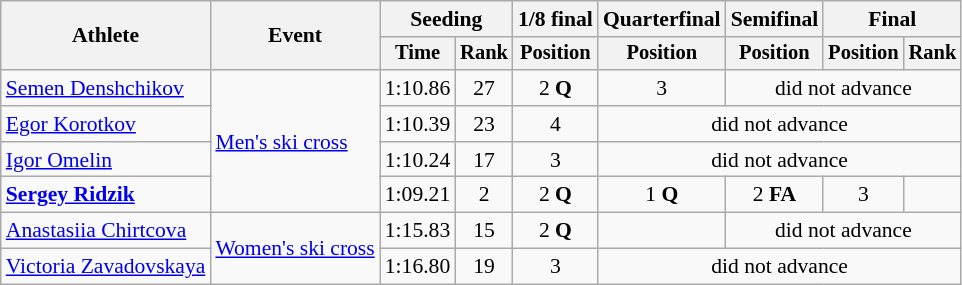<table class="wikitable" style="font-size:90%">
<tr>
<th rowspan="2">Athlete</th>
<th rowspan="2">Event</th>
<th colspan="2">Seeding</th>
<th>1/8 final</th>
<th>Quarterfinal</th>
<th>Semifinal</th>
<th colspan=2>Final</th>
</tr>
<tr style="font-size:95%">
<th>Time</th>
<th>Rank</th>
<th>Position</th>
<th>Position</th>
<th>Position</th>
<th>Position</th>
<th>Rank</th>
</tr>
<tr align=center>
<td align=left><a href='#'>Semen Denshchikov</a></td>
<td align="left" rowspan=4><a href='#'>Men's ski cross</a></td>
<td>1:10.86</td>
<td>27</td>
<td>2 <strong>Q</strong></td>
<td>3</td>
<td colspan=3>did not advance</td>
</tr>
<tr align=center>
<td align=left><a href='#'>Egor Korotkov</a></td>
<td>1:10.39</td>
<td>23</td>
<td>4</td>
<td colspan=4>did not advance</td>
</tr>
<tr align=center>
<td align=left><a href='#'>Igor Omelin</a></td>
<td>1:10.24</td>
<td>17</td>
<td>3</td>
<td colspan=4>did not advance</td>
</tr>
<tr align=center>
<td align=left><strong><a href='#'>Sergey Ridzik</a></strong></td>
<td>1:09.21</td>
<td>2</td>
<td>2 <strong>Q</strong></td>
<td>1 <strong>Q</strong></td>
<td>2 <strong>FA</strong></td>
<td>3</td>
<td></td>
</tr>
<tr align=center>
<td align=left><a href='#'>Anastasiia Chirtcova</a></td>
<td align=left rowspan=2><a href='#'>Women's ski cross</a></td>
<td>1:15.83</td>
<td>15</td>
<td>2 <strong>Q</strong></td>
<td></td>
<td colspan=3>did not advance</td>
</tr>
<tr align=center>
<td align=left><a href='#'>Victoria Zavadovskaya</a></td>
<td>1:16.80</td>
<td>19</td>
<td>3</td>
<td colspan=4>did not advance</td>
</tr>
</table>
